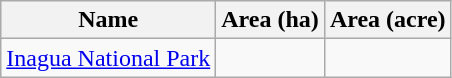<table class="wikitable sortable">
<tr>
<th scope="col" align=left>Name</th>
<th scope="col">Area (ha)</th>
<th scope="col">Area (acre)</th>
</tr>
<tr ---->
<td><a href='#'>Inagua National Park</a></td>
<td></td>
</tr>
</table>
